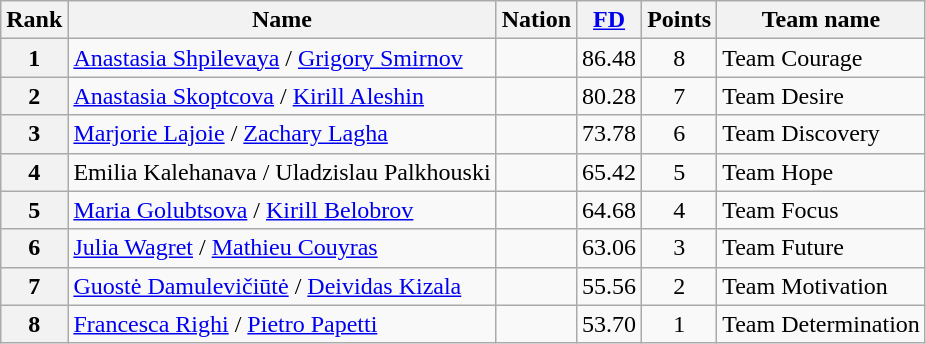<table class="wikitable sortable">
<tr>
<th>Rank</th>
<th>Name</th>
<th>Nation</th>
<th><a href='#'>FD</a></th>
<th>Points</th>
<th>Team name</th>
</tr>
<tr>
<th>1</th>
<td><a href='#'>Anastasia Shpilevaya</a> / <a href='#'>Grigory Smirnov</a></td>
<td></td>
<td align="center">86.48</td>
<td align="center">8</td>
<td>Team Courage</td>
</tr>
<tr>
<th>2</th>
<td><a href='#'>Anastasia Skoptcova</a> / <a href='#'>Kirill Aleshin</a></td>
<td></td>
<td align="center">80.28</td>
<td align="center">7</td>
<td>Team Desire</td>
</tr>
<tr>
<th>3</th>
<td><a href='#'>Marjorie Lajoie</a> / <a href='#'>Zachary Lagha</a></td>
<td></td>
<td align="center">73.78</td>
<td align="center">6</td>
<td>Team Discovery</td>
</tr>
<tr>
<th>4</th>
<td>Emilia Kalehanava / Uladzislau Palkhouski</td>
<td></td>
<td align="center">65.42</td>
<td align="center">5</td>
<td>Team Hope</td>
</tr>
<tr>
<th>5</th>
<td><a href='#'>Maria Golubtsova</a> / <a href='#'>Kirill Belobrov</a></td>
<td></td>
<td align="center">64.68</td>
<td align="center">4</td>
<td>Team Focus</td>
</tr>
<tr>
<th>6</th>
<td><a href='#'>Julia Wagret</a> / <a href='#'>Mathieu Couyras</a></td>
<td></td>
<td align="center">63.06</td>
<td align="center">3</td>
<td>Team Future</td>
</tr>
<tr>
<th>7</th>
<td><a href='#'>Guostė Damulevičiūtė</a> / <a href='#'>Deividas Kizala</a></td>
<td></td>
<td align="center">55.56</td>
<td align="center">2</td>
<td>Team Motivation</td>
</tr>
<tr>
<th>8</th>
<td><a href='#'>Francesca Righi</a> / <a href='#'>Pietro Papetti</a></td>
<td></td>
<td align="center">53.70</td>
<td align="center">1</td>
<td>Team Determination</td>
</tr>
</table>
